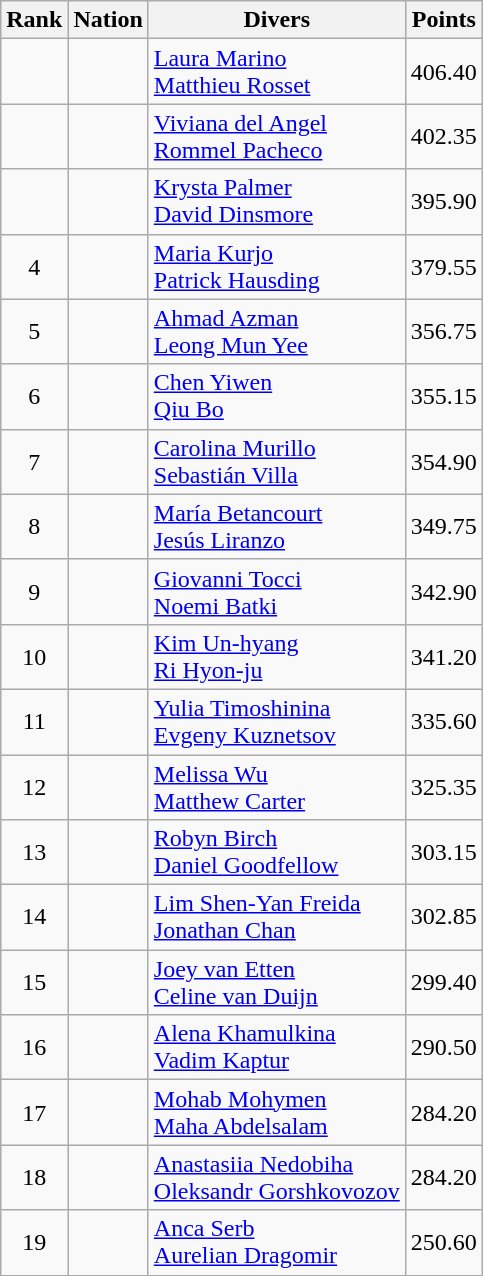<table class="wikitable sortable" style="text-align:center">
<tr>
<th>Rank</th>
<th>Nation</th>
<th>Divers</th>
<th>Points</th>
</tr>
<tr>
<td></td>
<td align=left></td>
<td align=left><a href='#'>Laura Marino</a><br><a href='#'>Matthieu Rosset</a></td>
<td>406.40</td>
</tr>
<tr>
<td></td>
<td align=left></td>
<td align=left><a href='#'>Viviana del Angel</a><br><a href='#'>Rommel Pacheco</a></td>
<td>402.35</td>
</tr>
<tr>
<td></td>
<td align=left></td>
<td align=left><a href='#'>Krysta Palmer</a><br><a href='#'>David Dinsmore</a></td>
<td>395.90</td>
</tr>
<tr>
<td>4</td>
<td align=left></td>
<td align=left><a href='#'>Maria Kurjo</a><br><a href='#'>Patrick Hausding</a></td>
<td>379.55</td>
</tr>
<tr>
<td>5</td>
<td align=left></td>
<td align=left><a href='#'>Ahmad Azman</a><br><a href='#'>Leong Mun Yee</a></td>
<td>356.75</td>
</tr>
<tr>
<td>6</td>
<td align=left></td>
<td align=left><a href='#'>Chen Yiwen</a><br><a href='#'>Qiu Bo</a></td>
<td>355.15</td>
</tr>
<tr>
<td>7</td>
<td align=left></td>
<td align=left><a href='#'>Carolina Murillo</a><br><a href='#'>Sebastián Villa</a></td>
<td>354.90</td>
</tr>
<tr>
<td>8</td>
<td align=left></td>
<td align=left><a href='#'>María Betancourt</a><br><a href='#'>Jesús Liranzo</a></td>
<td>349.75</td>
</tr>
<tr>
<td>9</td>
<td align=left></td>
<td align=left><a href='#'>Giovanni Tocci</a><br><a href='#'>Noemi Batki</a></td>
<td>342.90</td>
</tr>
<tr>
<td>10</td>
<td align=left></td>
<td align=left><a href='#'>Kim Un-hyang</a><br><a href='#'>Ri Hyon-ju</a></td>
<td>341.20</td>
</tr>
<tr>
<td>11</td>
<td align=left></td>
<td align=left><a href='#'>Yulia Timoshinina</a><br><a href='#'>Evgeny Kuznetsov</a></td>
<td>335.60</td>
</tr>
<tr>
<td>12</td>
<td align=left></td>
<td align=left><a href='#'>Melissa Wu</a><br><a href='#'>Matthew Carter</a></td>
<td>325.35</td>
</tr>
<tr>
<td>13</td>
<td align=left></td>
<td align=left><a href='#'>Robyn Birch</a><br><a href='#'>Daniel Goodfellow</a></td>
<td>303.15</td>
</tr>
<tr>
<td>14</td>
<td align=left></td>
<td align=left><a href='#'>Lim Shen-Yan Freida</a><br><a href='#'>Jonathan Chan</a></td>
<td>302.85</td>
</tr>
<tr>
<td>15</td>
<td align=left></td>
<td align=left><a href='#'>Joey van Etten</a><br><a href='#'>Celine van Duijn</a></td>
<td>299.40</td>
</tr>
<tr>
<td>16</td>
<td align=left></td>
<td align=left><a href='#'>Alena Khamulkina</a><br><a href='#'>Vadim Kaptur</a></td>
<td>290.50</td>
</tr>
<tr>
<td>17</td>
<td align=left></td>
<td align=left><a href='#'>Mohab Mohymen</a><br><a href='#'>Maha Abdelsalam</a></td>
<td>284.20</td>
</tr>
<tr>
<td>18</td>
<td align=left></td>
<td align=left><a href='#'>Anastasiia Nedobiha</a><br><a href='#'>Oleksandr Gorshkovozov</a></td>
<td>284.20</td>
</tr>
<tr>
<td>19</td>
<td align=left></td>
<td align=left><a href='#'>Anca Serb</a><br><a href='#'>Aurelian Dragomir</a></td>
<td>250.60</td>
</tr>
</table>
